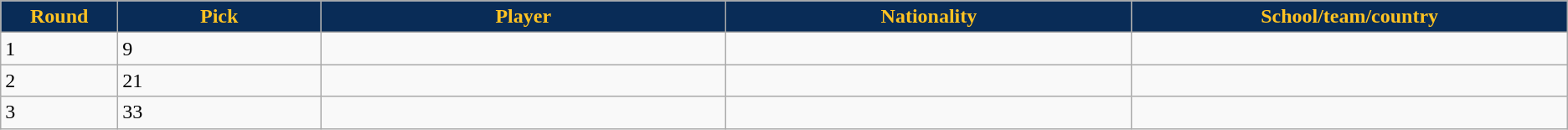<table class="wikitable">
<tr>
<th style="background:#092C57; color:#FFC322;" width="2%">Round</th>
<th style="background:#092C57; color:#FFC322;" width="5%">Pick</th>
<th style="background:#092C57; color:#FFC322;" width="10%">Player</th>
<th style="background:#092C57; color:#FFC322;" width="10%">Nationality</th>
<th style="background:#092C57; color:#FFC322;" width="10%">School/team/country</th>
</tr>
<tr>
<td>1</td>
<td>9</td>
<td></td>
<td></td>
<td></td>
</tr>
<tr>
<td>2</td>
<td>21</td>
<td></td>
<td></td>
<td></td>
</tr>
<tr>
<td>3</td>
<td>33</td>
<td></td>
<td></td>
<td></td>
</tr>
</table>
